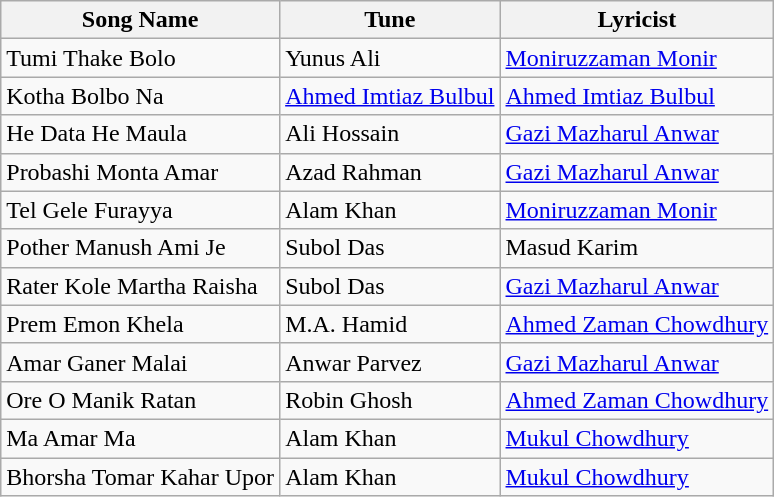<table class="wikitable sortable collapsible">
<tr>
<th style=*background:d0e5f5">Song Name</th>
<th style=*background:d0e5f5">Tune</th>
<th style=*background:d0e5f5">Lyricist</th>
</tr>
<tr>
<td>Tumi Thake Bolo</td>
<td>Yunus Ali</td>
<td><a href='#'>Moniruzzaman Monir</a></td>
</tr>
<tr>
<td>Kotha Bolbo Na</td>
<td><a href='#'>Ahmed Imtiaz Bulbul</a></td>
<td><a href='#'>Ahmed Imtiaz Bulbul</a></td>
</tr>
<tr>
<td>He Data He Maula</td>
<td>Ali Hossain</td>
<td><a href='#'>Gazi Mazharul Anwar</a></td>
</tr>
<tr>
<td>Probashi Monta Amar</td>
<td>Azad Rahman</td>
<td><a href='#'>Gazi Mazharul Anwar</a></td>
</tr>
<tr>
<td>Tel Gele Furayya</td>
<td>Alam Khan</td>
<td><a href='#'>Moniruzzaman Monir</a></td>
</tr>
<tr>
<td>Pother Manush Ami Je</td>
<td>Subol Das</td>
<td>Masud Karim</td>
</tr>
<tr>
<td>Rater Kole Martha Raisha</td>
<td>Subol Das</td>
<td><a href='#'>Gazi Mazharul Anwar</a></td>
</tr>
<tr>
<td>Prem Emon Khela</td>
<td>M.A. Hamid</td>
<td><a href='#'>Ahmed Zaman Chowdhury</a></td>
</tr>
<tr>
<td>Amar Ganer Malai</td>
<td>Anwar Parvez</td>
<td><a href='#'>Gazi Mazharul Anwar</a></td>
</tr>
<tr>
<td>Ore O Manik Ratan</td>
<td>Robin Ghosh</td>
<td><a href='#'>Ahmed Zaman Chowdhury</a></td>
</tr>
<tr>
<td>Ma Amar Ma</td>
<td>Alam Khan</td>
<td><a href='#'>Mukul Chowdhury</a></td>
</tr>
<tr>
<td>Bhorsha Tomar Kahar Upor</td>
<td>Alam Khan</td>
<td><a href='#'>Mukul Chowdhury</a></td>
</tr>
</table>
